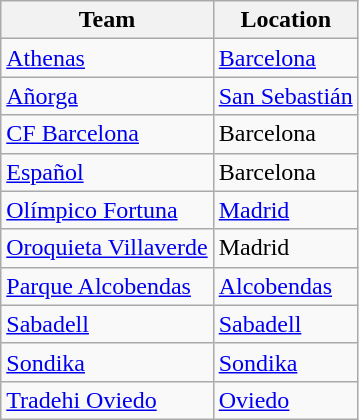<table class="wikitable sortable">
<tr>
<th>Team</th>
<th>Location</th>
</tr>
<tr>
<td><a href='#'>Athenas</a></td>
<td><a href='#'>Barcelona</a></td>
</tr>
<tr>
<td><a href='#'>Añorga</a></td>
<td><a href='#'>San Sebastián</a></td>
</tr>
<tr>
<td><a href='#'>CF Barcelona</a></td>
<td>Barcelona</td>
</tr>
<tr>
<td><a href='#'>Español</a></td>
<td>Barcelona</td>
</tr>
<tr>
<td><a href='#'>Olímpico Fortuna</a></td>
<td><a href='#'>Madrid</a></td>
</tr>
<tr>
<td><a href='#'>Oroquieta Villaverde</a></td>
<td>Madrid</td>
</tr>
<tr>
<td><a href='#'>Parque Alcobendas</a></td>
<td><a href='#'>Alcobendas</a></td>
</tr>
<tr>
<td><a href='#'>Sabadell</a></td>
<td><a href='#'>Sabadell</a></td>
</tr>
<tr>
<td><a href='#'>Sondika</a></td>
<td><a href='#'>Sondika</a></td>
</tr>
<tr>
<td><a href='#'>Tradehi Oviedo</a></td>
<td><a href='#'>Oviedo</a></td>
</tr>
</table>
